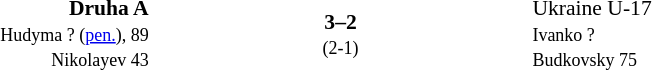<table width=100% cellspacing=1>
<tr>
<th width=20%></th>
<th width=20%></th>
<th width=20%></th>
<th></th>
</tr>
<tr style=font-size:90%>
<td align=right><strong>Druha A</strong><br><small>Hudyma ? (<a href='#'>pen.</a>), 89</small><br><small>Nikolayev 43</small></td>
<td align=center><strong>3–2</strong><br><small>(2-1)</small></td>
<td>Ukraine U-17<br><small>Ivanko ?</small><br><small>Budkovsky 75</small></td>
<td></td>
</tr>
</table>
